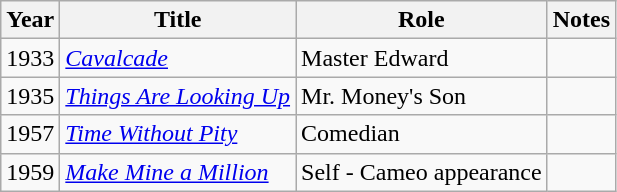<table class="wikitable">
<tr>
<th>Year</th>
<th>Title</th>
<th>Role</th>
<th>Notes</th>
</tr>
<tr>
<td>1933</td>
<td><em><a href='#'>Cavalcade</a></em></td>
<td>Master Edward</td>
<td></td>
</tr>
<tr>
<td>1935</td>
<td><em><a href='#'>Things Are Looking Up</a></em></td>
<td>Mr. Money's Son</td>
<td></td>
</tr>
<tr>
<td>1957</td>
<td><em><a href='#'>Time Without Pity</a></em></td>
<td>Comedian</td>
<td></td>
</tr>
<tr>
<td>1959</td>
<td><em><a href='#'>Make Mine a Million</a></em></td>
<td>Self - Cameo appearance</td>
<td></td>
</tr>
</table>
